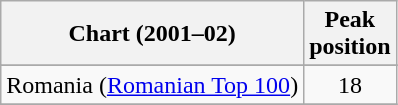<table class="wikitable sortable">
<tr>
<th>Chart (2001–02)</th>
<th>Peak<br>position</th>
</tr>
<tr>
</tr>
<tr>
</tr>
<tr>
<td align="left">Romania (<a href='#'>Romanian Top 100</a>)</td>
<td align="center">18</td>
</tr>
<tr>
</tr>
</table>
